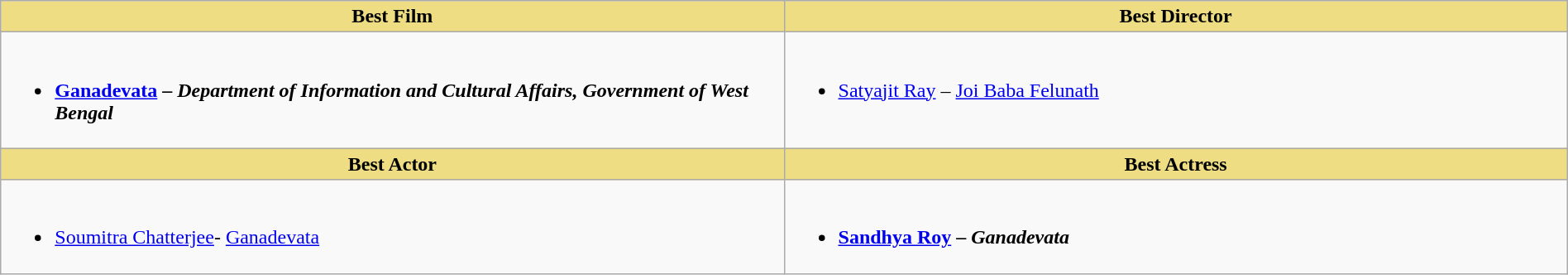<table class="wikitable" width="100%"  |>
<tr>
<th !  style="background:#eedd82; text-align:center; width:50%;">Best Film</th>
<th !  style="background:#eedd82; text-align:center; width:50%;">Best Director</th>
</tr>
<tr>
<td valign="top"><br><ul><li><strong><a href='#'>Ganadevata</a> – <em>Department of Information and Cultural Affairs, Government of West Bengal<strong><em></li></ul></td>
<td valign="top"><br><ul><li></strong><a href='#'>Satyajit Ray</a> – </em><a href='#'>Joi Baba Felunath</a><em> <strong></li></ul></td>
</tr>
<tr>
<th ! style="background:#eedd82; text-align:center;">Best Actor</th>
<th ! style="background:#eedd82; text-align:center;">Best Actress</th>
</tr>
<tr>
<td><br><ul><li></strong><a href='#'>Soumitra Chatterjee</a>- </em><a href='#'>Ganadevata</a></em></strong></li></ul></td>
<td><br><ul><li><strong><a href='#'>Sandhya Roy</a> – <em>Ganadevata<strong><em></li></ul></td>
</tr>
</table>
